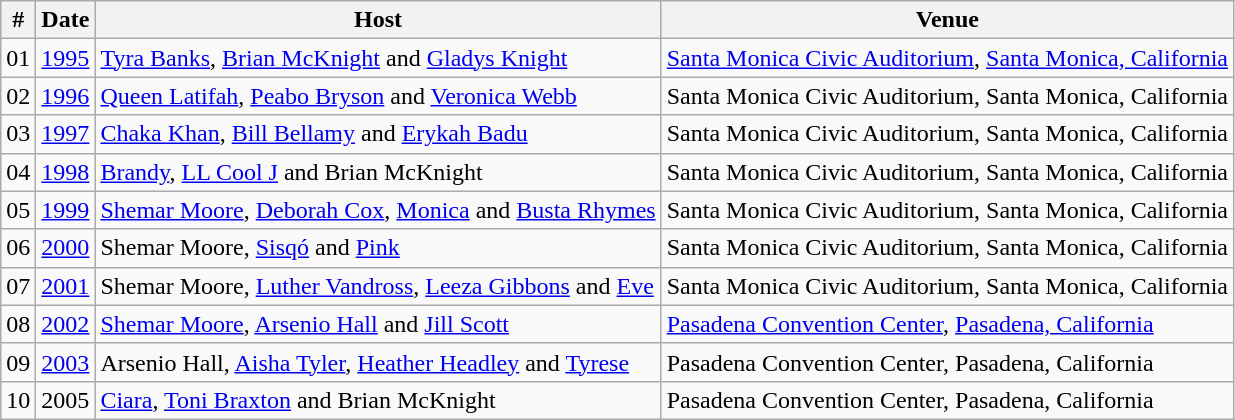<table class="wikitable">
<tr>
<th>#</th>
<th>Date</th>
<th>Host</th>
<th>Venue</th>
</tr>
<tr>
<td>01</td>
<td><a href='#'>1995</a></td>
<td><a href='#'>Tyra Banks</a>, <a href='#'>Brian McKnight</a> and <a href='#'>Gladys Knight</a></td>
<td><a href='#'>Santa Monica Civic Auditorium</a>, <a href='#'>Santa Monica, California</a></td>
</tr>
<tr>
<td>02</td>
<td><a href='#'>1996</a></td>
<td><a href='#'>Queen Latifah</a>, <a href='#'>Peabo Bryson</a> and <a href='#'>Veronica Webb</a></td>
<td>Santa Monica Civic Auditorium, Santa Monica, California</td>
</tr>
<tr>
<td>03</td>
<td><a href='#'>1997</a></td>
<td><a href='#'>Chaka Khan</a>, <a href='#'>Bill Bellamy</a> and <a href='#'>Erykah Badu</a></td>
<td>Santa Monica Civic Auditorium, Santa Monica, California</td>
</tr>
<tr>
<td>04</td>
<td><a href='#'>1998</a></td>
<td><a href='#'>Brandy</a>, <a href='#'>LL Cool J</a> and Brian McKnight</td>
<td>Santa Monica Civic Auditorium, Santa Monica, California</td>
</tr>
<tr>
<td>05</td>
<td><a href='#'>1999</a></td>
<td><a href='#'>Shemar Moore</a>, <a href='#'>Deborah Cox</a>, <a href='#'>Monica</a> and <a href='#'>Busta Rhymes</a></td>
<td>Santa Monica Civic Auditorium, Santa Monica, California</td>
</tr>
<tr>
<td>06</td>
<td><a href='#'>2000</a></td>
<td>Shemar Moore, <a href='#'>Sisqó</a> and <a href='#'>Pink</a></td>
<td>Santa Monica Civic Auditorium, Santa Monica, California</td>
</tr>
<tr>
<td>07</td>
<td><a href='#'>2001</a></td>
<td>Shemar Moore, <a href='#'>Luther Vandross</a>, <a href='#'>Leeza Gibbons</a> and <a href='#'>Eve</a></td>
<td>Santa Monica Civic Auditorium, Santa Monica, California</td>
</tr>
<tr>
<td>08</td>
<td><a href='#'>2002</a></td>
<td><a href='#'>Shemar Moore</a>, <a href='#'>Arsenio Hall</a> and <a href='#'>Jill Scott</a></td>
<td><a href='#'>Pasadena Convention Center</a>, <a href='#'>Pasadena, California</a></td>
</tr>
<tr>
<td>09</td>
<td><a href='#'>2003</a></td>
<td>Arsenio Hall, <a href='#'>Aisha Tyler</a>, <a href='#'>Heather Headley</a> and <a href='#'>Tyrese</a></td>
<td>Pasadena Convention Center, Pasadena, California</td>
</tr>
<tr>
<td>10</td>
<td>2005</td>
<td><a href='#'>Ciara</a>, <a href='#'>Toni Braxton</a> and Brian McKnight</td>
<td>Pasadena Convention Center, Pasadena, California</td>
</tr>
</table>
